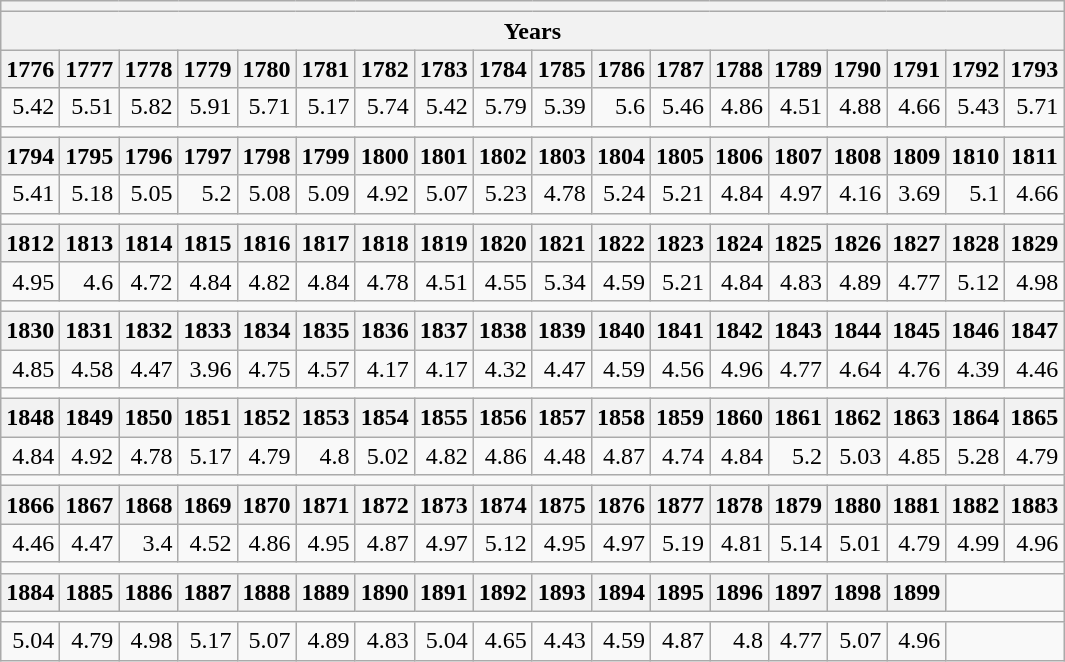<table class="wikitable mw-collapsible mw-collapsed" style="text-align:right">
<tr>
<th colspan="18"></th>
</tr>
<tr>
<th colspan="18">Years</th>
</tr>
<tr>
<th>1776</th>
<th>1777</th>
<th>1778</th>
<th>1779</th>
<th>1780</th>
<th>1781</th>
<th>1782</th>
<th>1783</th>
<th>1784</th>
<th>1785</th>
<th>1786</th>
<th>1787</th>
<th>1788</th>
<th>1789</th>
<th>1790</th>
<th>1791</th>
<th>1792</th>
<th>1793</th>
</tr>
<tr>
<td>5.42</td>
<td>5.51</td>
<td>5.82</td>
<td>5.91</td>
<td>5.71</td>
<td>5.17</td>
<td>5.74</td>
<td>5.42</td>
<td>5.79</td>
<td>5.39</td>
<td>5.6</td>
<td>5.46</td>
<td>4.86</td>
<td>4.51</td>
<td>4.88</td>
<td>4.66</td>
<td>5.43</td>
<td>5.71</td>
</tr>
<tr>
<td colspan="18"></td>
</tr>
<tr>
<th>1794</th>
<th>1795</th>
<th>1796</th>
<th>1797</th>
<th>1798</th>
<th>1799</th>
<th>1800</th>
<th>1801</th>
<th>1802</th>
<th>1803</th>
<th>1804</th>
<th>1805</th>
<th>1806</th>
<th>1807</th>
<th>1808</th>
<th>1809</th>
<th>1810</th>
<th>1811</th>
</tr>
<tr>
<td>5.41</td>
<td>5.18</td>
<td>5.05</td>
<td>5.2</td>
<td>5.08</td>
<td>5.09</td>
<td>4.92</td>
<td>5.07</td>
<td>5.23</td>
<td>4.78</td>
<td>5.24</td>
<td>5.21</td>
<td>4.84</td>
<td>4.97</td>
<td>4.16</td>
<td>3.69</td>
<td>5.1</td>
<td>4.66</td>
</tr>
<tr>
<td colspan="18"></td>
</tr>
<tr>
<th>1812</th>
<th>1813</th>
<th>1814</th>
<th>1815</th>
<th>1816</th>
<th>1817</th>
<th>1818</th>
<th>1819</th>
<th>1820</th>
<th>1821</th>
<th>1822</th>
<th>1823</th>
<th>1824</th>
<th>1825</th>
<th>1826</th>
<th>1827</th>
<th>1828</th>
<th>1829</th>
</tr>
<tr>
<td>4.95</td>
<td>4.6</td>
<td>4.72</td>
<td>4.84</td>
<td>4.82</td>
<td>4.84</td>
<td>4.78</td>
<td>4.51</td>
<td>4.55</td>
<td>5.34</td>
<td>4.59</td>
<td>5.21</td>
<td>4.84</td>
<td>4.83</td>
<td>4.89</td>
<td>4.77</td>
<td>5.12</td>
<td>4.98</td>
</tr>
<tr>
<td colspan="18"></td>
</tr>
<tr>
<th>1830</th>
<th>1831</th>
<th>1832</th>
<th>1833</th>
<th>1834</th>
<th>1835</th>
<th>1836</th>
<th>1837</th>
<th>1838</th>
<th>1839</th>
<th>1840</th>
<th>1841</th>
<th>1842</th>
<th>1843</th>
<th>1844</th>
<th>1845</th>
<th>1846</th>
<th>1847</th>
</tr>
<tr>
<td>4.85</td>
<td>4.58</td>
<td>4.47</td>
<td>3.96</td>
<td>4.75</td>
<td>4.57</td>
<td>4.17</td>
<td>4.17</td>
<td>4.32</td>
<td>4.47</td>
<td>4.59</td>
<td>4.56</td>
<td>4.96</td>
<td>4.77</td>
<td>4.64</td>
<td>4.76</td>
<td>4.39</td>
<td>4.46</td>
</tr>
<tr>
<td colspan="18"></td>
</tr>
<tr>
<th>1848</th>
<th>1849</th>
<th>1850</th>
<th>1851</th>
<th>1852</th>
<th>1853</th>
<th>1854</th>
<th>1855</th>
<th>1856</th>
<th>1857</th>
<th>1858</th>
<th>1859</th>
<th>1860</th>
<th>1861</th>
<th>1862</th>
<th>1863</th>
<th>1864</th>
<th>1865</th>
</tr>
<tr>
<td>4.84</td>
<td>4.92</td>
<td>4.78</td>
<td>5.17</td>
<td>4.79</td>
<td>4.8</td>
<td>5.02</td>
<td>4.82</td>
<td>4.86</td>
<td>4.48</td>
<td>4.87</td>
<td>4.74</td>
<td>4.84</td>
<td>5.2</td>
<td>5.03</td>
<td>4.85</td>
<td>5.28</td>
<td>4.79</td>
</tr>
<tr>
<td colspan="18"></td>
</tr>
<tr>
<th>1866</th>
<th>1867</th>
<th>1868</th>
<th>1869</th>
<th>1870</th>
<th>1871</th>
<th>1872</th>
<th>1873</th>
<th>1874</th>
<th>1875</th>
<th>1876</th>
<th>1877</th>
<th>1878</th>
<th>1879</th>
<th>1880</th>
<th>1881</th>
<th>1882</th>
<th>1883</th>
</tr>
<tr>
<td>4.46</td>
<td>4.47</td>
<td>3.4</td>
<td>4.52</td>
<td>4.86</td>
<td>4.95</td>
<td>4.87</td>
<td>4.97</td>
<td>5.12</td>
<td>4.95</td>
<td>4.97</td>
<td>5.19</td>
<td>4.81</td>
<td>5.14</td>
<td>5.01</td>
<td>4.79</td>
<td>4.99</td>
<td>4.96</td>
</tr>
<tr>
<td colspan="18"></td>
</tr>
<tr>
<th>1884</th>
<th>1885</th>
<th>1886</th>
<th>1887</th>
<th>1888</th>
<th>1889</th>
<th>1890</th>
<th>1891</th>
<th>1892</th>
<th>1893</th>
<th>1894</th>
<th>1895</th>
<th>1896</th>
<th>1897</th>
<th>1898</th>
<th>1899</th>
</tr>
<tr>
<td colspan="18"></td>
</tr>
<tr>
<td>5.04</td>
<td>4.79</td>
<td>4.98</td>
<td>5.17</td>
<td>5.07</td>
<td>4.89</td>
<td>4.83</td>
<td>5.04</td>
<td>4.65</td>
<td>4.43</td>
<td>4.59</td>
<td>4.87</td>
<td>4.8</td>
<td>4.77</td>
<td>5.07</td>
<td>4.96</td>
</tr>
</table>
